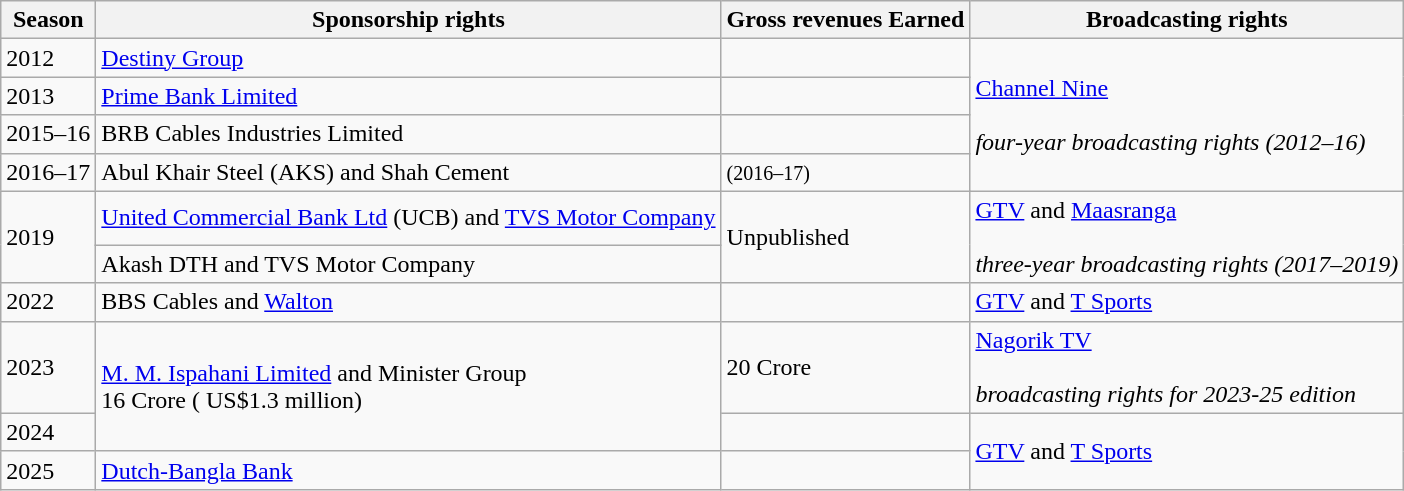<table class="wikitable">
<tr>
<th>Season</th>
<th>Sponsorship rights</th>
<th>Gross revenues Earned</th>
<th>Broadcasting rights</th>
</tr>
<tr>
<td>2012</td>
<td><a href='#'>Destiny Group</a> <br> </td>
<td></td>
<td rowspan="4"><a href='#'>Channel Nine</a> <br>  <br><em>four-year broadcasting rights (2012–16)</em></td>
</tr>
<tr>
<td>2013</td>
<td><a href='#'>Prime Bank Limited</a> <br> </td>
<td></td>
</tr>
<tr>
<td>2015–16</td>
<td>BRB Cables Industries Limited <br></td>
<td></td>
</tr>
<tr>
<td rowspan="2">2016–17</td>
<td rowspan="2">Abul Khair Steel (AKS) and Shah Cement  <br> </td>
<td> <small> (2016–17) </small></td>
</tr>
<tr>
<td rowspan="3">Unpublished</td>
<td rowspan="3"><a href='#'>GTV</a> and <a href='#'>Maasranga</a><br>  <br> <em>three-year broadcasting rights (2017–2019)</em></td>
</tr>
<tr>
<td rowspan="2">2019</td>
<td><a href='#'>United Commercial Bank Ltd</a> (UCB) and <a href='#'>TVS Motor Company</a></td>
</tr>
<tr>
<td>Akash DTH and TVS Motor Company</td>
</tr>
<tr>
<td>2022</td>
<td>BBS Cables and <a href='#'>Walton</a></td>
<td></td>
<td><a href='#'>GTV</a> and <a href='#'>T Sports</a></td>
</tr>
<tr>
<td>2023</td>
<td rowspan="2"><a href='#'>M. M. Ispahani Limited</a> and Minister Group<br>16 Crore ( US$1.3 million)</td>
<td>20 Crore</td>
<td><a href='#'>Nagorik TV</a> <br>  <br> <em> broadcasting rights for 2023-25 edition</em></td>
</tr>
<tr>
<td>2024</td>
<td></td>
<td rowspan="2"><a href='#'>GTV</a> and <a href='#'>T Sports</a></td>
</tr>
<tr>
<td>2025</td>
<td><a href='#'>Dutch-Bangla Bank</a></td>
<td></td>
</tr>
</table>
